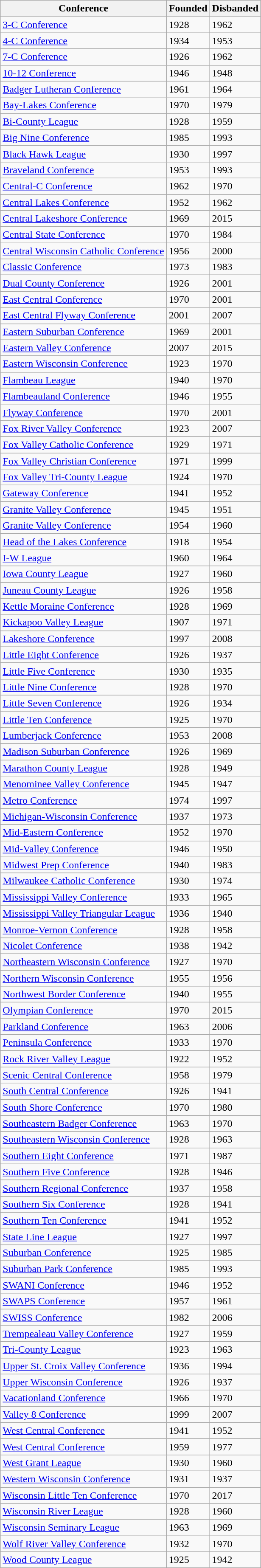<table class="wikitable sortable">
<tr>
<th>Conference</th>
<th>Founded</th>
<th>Disbanded</th>
</tr>
<tr>
<td><a href='#'>3-C Conference</a></td>
<td>1928</td>
<td>1962</td>
</tr>
<tr>
<td><a href='#'>4-C Conference</a></td>
<td>1934</td>
<td>1953</td>
</tr>
<tr>
<td><a href='#'>7-C Conference</a></td>
<td>1926</td>
<td>1962</td>
</tr>
<tr>
<td><a href='#'>10-12 Conference</a></td>
<td>1946</td>
<td>1948</td>
</tr>
<tr>
<td><a href='#'>Badger Lutheran Conference</a></td>
<td>1961</td>
<td>1964</td>
</tr>
<tr>
<td><a href='#'>Bay-Lakes Conference</a></td>
<td>1970</td>
<td>1979</td>
</tr>
<tr>
<td><a href='#'>Bi-County League</a></td>
<td>1928</td>
<td>1959</td>
</tr>
<tr>
<td><a href='#'>Big Nine Conference</a></td>
<td>1985</td>
<td>1993</td>
</tr>
<tr>
<td><a href='#'>Black Hawk League</a></td>
<td>1930</td>
<td>1997</td>
</tr>
<tr>
<td><a href='#'>Braveland Conference</a></td>
<td>1953</td>
<td>1993</td>
</tr>
<tr>
<td><a href='#'>Central-C Conference</a></td>
<td>1962</td>
<td>1970</td>
</tr>
<tr>
<td><a href='#'>Central Lakes Conference</a></td>
<td>1952</td>
<td>1962</td>
</tr>
<tr>
<td><a href='#'>Central Lakeshore Conference</a></td>
<td>1969</td>
<td>2015</td>
</tr>
<tr>
<td><a href='#'>Central State Conference</a></td>
<td>1970</td>
<td>1984</td>
</tr>
<tr>
<td><a href='#'>Central Wisconsin Catholic Conference</a></td>
<td>1956</td>
<td>2000</td>
</tr>
<tr>
<td><a href='#'>Classic Conference</a></td>
<td>1973</td>
<td>1983</td>
</tr>
<tr>
<td><a href='#'>Dual County Conference</a></td>
<td>1926</td>
<td>2001</td>
</tr>
<tr>
<td><a href='#'>East Central Conference</a></td>
<td>1970</td>
<td>2001</td>
</tr>
<tr>
<td><a href='#'>East Central Flyway Conference</a></td>
<td>2001</td>
<td>2007</td>
</tr>
<tr>
<td><a href='#'>Eastern Suburban Conference</a></td>
<td>1969</td>
<td>2001</td>
</tr>
<tr>
<td><a href='#'>Eastern Valley Conference</a></td>
<td>2007</td>
<td>2015</td>
</tr>
<tr>
<td><a href='#'>Eastern Wisconsin Conference</a></td>
<td>1923</td>
<td>1970</td>
</tr>
<tr>
<td><a href='#'>Flambeau League</a></td>
<td>1940</td>
<td>1970</td>
</tr>
<tr>
<td><a href='#'>Flambeauland Conference</a></td>
<td>1946</td>
<td>1955</td>
</tr>
<tr>
<td><a href='#'>Flyway Conference</a></td>
<td>1970</td>
<td>2001</td>
</tr>
<tr>
<td><a href='#'>Fox River Valley Conference</a></td>
<td>1923</td>
<td>2007</td>
</tr>
<tr>
<td><a href='#'>Fox Valley Catholic Conference</a></td>
<td>1929</td>
<td>1971</td>
</tr>
<tr>
<td><a href='#'>Fox Valley Christian Conference</a></td>
<td>1971</td>
<td>1999</td>
</tr>
<tr>
<td><a href='#'>Fox Valley Tri-County League</a></td>
<td>1924</td>
<td>1970</td>
</tr>
<tr>
<td><a href='#'>Gateway Conference</a></td>
<td>1941</td>
<td>1952</td>
</tr>
<tr>
<td><a href='#'>Granite Valley Conference</a></td>
<td>1945</td>
<td>1951</td>
</tr>
<tr>
<td><a href='#'>Granite Valley Conference</a></td>
<td>1954</td>
<td>1960</td>
</tr>
<tr>
<td><a href='#'>Head of the Lakes Conference</a></td>
<td>1918</td>
<td>1954</td>
</tr>
<tr>
<td><a href='#'>I-W League</a></td>
<td>1960</td>
<td>1964</td>
</tr>
<tr>
<td><a href='#'>Iowa County League</a></td>
<td>1927</td>
<td>1960</td>
</tr>
<tr>
<td><a href='#'>Juneau County League</a></td>
<td>1926</td>
<td>1958</td>
</tr>
<tr>
<td><a href='#'>Kettle Moraine Conference</a></td>
<td>1928</td>
<td>1969</td>
</tr>
<tr>
<td><a href='#'>Kickapoo Valley League</a></td>
<td>1907</td>
<td>1971</td>
</tr>
<tr>
<td><a href='#'>Lakeshore Conference</a></td>
<td>1997</td>
<td>2008</td>
</tr>
<tr>
<td><a href='#'>Little Eight Conference</a></td>
<td>1926</td>
<td>1937</td>
</tr>
<tr>
<td><a href='#'>Little Five Conference</a></td>
<td>1930</td>
<td>1935</td>
</tr>
<tr>
<td><a href='#'>Little Nine Conference</a></td>
<td>1928</td>
<td>1970</td>
</tr>
<tr>
<td><a href='#'>Little Seven Conference</a></td>
<td>1926</td>
<td>1934</td>
</tr>
<tr>
<td><a href='#'>Little Ten Conference</a></td>
<td>1925</td>
<td>1970</td>
</tr>
<tr>
<td><a href='#'>Lumberjack Conference</a></td>
<td>1953</td>
<td>2008</td>
</tr>
<tr>
<td><a href='#'>Madison Suburban Conference</a></td>
<td>1926</td>
<td>1969</td>
</tr>
<tr>
<td><a href='#'>Marathon County League</a></td>
<td>1928</td>
<td>1949</td>
</tr>
<tr>
<td><a href='#'>Menominee Valley Conference</a></td>
<td>1945</td>
<td>1947</td>
</tr>
<tr>
<td><a href='#'>Metro Conference</a></td>
<td>1974</td>
<td>1997</td>
</tr>
<tr>
<td><a href='#'>Michigan-Wisconsin Conference</a></td>
<td>1937</td>
<td>1973</td>
</tr>
<tr>
<td><a href='#'>Mid-Eastern Conference</a></td>
<td>1952</td>
<td>1970</td>
</tr>
<tr>
<td><a href='#'>Mid-Valley Conference</a></td>
<td>1946</td>
<td>1950</td>
</tr>
<tr>
<td><a href='#'>Midwest Prep Conference</a></td>
<td>1940</td>
<td>1983</td>
</tr>
<tr>
<td><a href='#'>Milwaukee Catholic Conference</a></td>
<td>1930</td>
<td>1974</td>
</tr>
<tr>
<td><a href='#'>Mississippi Valley Conference</a></td>
<td>1933</td>
<td>1965</td>
</tr>
<tr>
<td><a href='#'>Mississippi Valley Triangular League</a></td>
<td>1936</td>
<td>1940</td>
</tr>
<tr>
<td><a href='#'>Monroe-Vernon Conference</a></td>
<td>1928</td>
<td>1958</td>
</tr>
<tr>
<td><a href='#'>Nicolet Conference</a></td>
<td>1938</td>
<td>1942</td>
</tr>
<tr>
<td><a href='#'>Northeastern Wisconsin Conference</a></td>
<td>1927</td>
<td>1970</td>
</tr>
<tr>
<td><a href='#'>Northern Wisconsin Conference</a></td>
<td>1955</td>
<td>1956</td>
</tr>
<tr>
<td><a href='#'>Northwest Border Conference</a></td>
<td>1940</td>
<td>1955</td>
</tr>
<tr>
<td><a href='#'>Olympian Conference</a></td>
<td>1970</td>
<td>2015</td>
</tr>
<tr>
<td><a href='#'>Parkland Conference</a></td>
<td>1963</td>
<td>2006</td>
</tr>
<tr>
<td><a href='#'>Peninsula Conference</a></td>
<td>1933</td>
<td>1970</td>
</tr>
<tr>
<td><a href='#'>Rock River Valley League</a></td>
<td>1922</td>
<td>1952</td>
</tr>
<tr>
<td><a href='#'>Scenic Central Conference</a></td>
<td>1958</td>
<td>1979</td>
</tr>
<tr>
<td><a href='#'>South Central Conference</a></td>
<td>1926</td>
<td>1941</td>
</tr>
<tr>
<td><a href='#'>South Shore Conference</a></td>
<td>1970</td>
<td>1980</td>
</tr>
<tr>
<td><a href='#'>Southeastern Badger Conference</a></td>
<td>1963</td>
<td>1970</td>
</tr>
<tr>
<td><a href='#'>Southeastern Wisconsin Conference</a></td>
<td>1928</td>
<td>1963</td>
</tr>
<tr>
<td><a href='#'>Southern Eight Conference</a></td>
<td>1971</td>
<td>1987</td>
</tr>
<tr>
<td><a href='#'>Southern Five Conference</a></td>
<td>1928</td>
<td>1946</td>
</tr>
<tr>
<td><a href='#'>Southern Regional Conference</a></td>
<td>1937</td>
<td>1958</td>
</tr>
<tr>
<td><a href='#'>Southern Six Conference</a></td>
<td>1928</td>
<td>1941</td>
</tr>
<tr>
<td><a href='#'>Southern Ten Conference</a></td>
<td>1941</td>
<td>1952</td>
</tr>
<tr>
<td><a href='#'>State Line League</a></td>
<td>1927</td>
<td>1997</td>
</tr>
<tr>
<td><a href='#'>Suburban Conference</a></td>
<td>1925</td>
<td>1985</td>
</tr>
<tr>
<td><a href='#'>Suburban Park Conference</a></td>
<td>1985</td>
<td>1993</td>
</tr>
<tr>
<td><a href='#'>SWANI Conference</a></td>
<td>1946</td>
<td>1952</td>
</tr>
<tr>
<td><a href='#'>SWAPS Conference</a></td>
<td>1957</td>
<td>1961</td>
</tr>
<tr>
<td><a href='#'>SWISS Conference</a></td>
<td>1982</td>
<td>2006</td>
</tr>
<tr>
<td><a href='#'>Trempealeau Valley Conference</a></td>
<td>1927</td>
<td>1959</td>
</tr>
<tr>
<td><a href='#'>Tri-County League</a></td>
<td>1923</td>
<td>1963</td>
</tr>
<tr>
<td><a href='#'>Upper St. Croix Valley Conference</a></td>
<td>1936</td>
<td>1994</td>
</tr>
<tr>
<td><a href='#'>Upper Wisconsin Conference</a></td>
<td>1926</td>
<td>1937</td>
</tr>
<tr>
<td><a href='#'>Vacationland Conference</a></td>
<td>1966</td>
<td>1970</td>
</tr>
<tr>
<td><a href='#'>Valley 8 Conference</a></td>
<td>1999</td>
<td>2007</td>
</tr>
<tr>
<td><a href='#'>West Central Conference</a></td>
<td>1941</td>
<td>1952</td>
</tr>
<tr>
<td><a href='#'>West Central Conference</a></td>
<td>1959</td>
<td>1977</td>
</tr>
<tr>
<td><a href='#'>West Grant League</a></td>
<td>1930</td>
<td>1960</td>
</tr>
<tr>
<td><a href='#'>Western Wisconsin Conference</a></td>
<td>1931</td>
<td>1937</td>
</tr>
<tr>
<td><a href='#'>Wisconsin Little Ten Conference</a></td>
<td>1970</td>
<td>2017</td>
</tr>
<tr>
<td><a href='#'>Wisconsin River League</a></td>
<td>1928</td>
<td>1960</td>
</tr>
<tr>
<td><a href='#'>Wisconsin Seminary League</a></td>
<td>1963</td>
<td>1969</td>
</tr>
<tr>
<td><a href='#'>Wolf River Valley Conference</a></td>
<td>1932</td>
<td>1970</td>
</tr>
<tr>
<td><a href='#'>Wood County League</a></td>
<td>1925</td>
<td>1942</td>
</tr>
</table>
